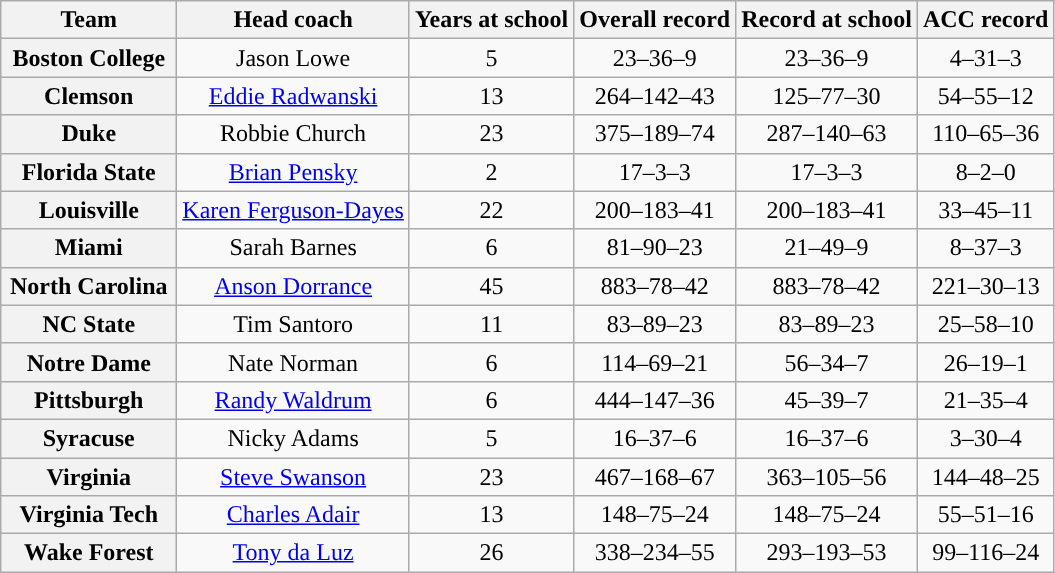<table class="wikitable sortable" style="text-align: center;">
<tr>
<th width="110">Team</th>
<th>Head coach</th>
<th>Years at school</th>
<th>Overall record</th>
<th>Record at school</th>
<th>ACC record</th>
</tr>
<tr>
<th>Boston College</th>
<td>Jason Lowe</td>
<td>5</td>
<td>23–36–9</td>
<td>23–36–9</td>
<td>4–31–3</td>
</tr>
<tr>
<th>Clemson</th>
<td><a href='#'>Eddie Radwanski</a></td>
<td>13</td>
<td>264–142–43</td>
<td>125–77–30</td>
<td>54–55–12</td>
</tr>
<tr>
<th>Duke</th>
<td>Robbie Church</td>
<td>23</td>
<td>375–189–74</td>
<td>287–140–63</td>
<td>110–65–36</td>
</tr>
<tr>
<th>Florida State</th>
<td><a href='#'>Brian Pensky</a></td>
<td>2</td>
<td>17–3–3</td>
<td>17–3–3</td>
<td>8–2–0</td>
</tr>
<tr>
<th>Louisville</th>
<td><a href='#'>Karen Ferguson-Dayes</a></td>
<td>22</td>
<td>200–183–41</td>
<td>200–183–41</td>
<td>33–45–11</td>
</tr>
<tr>
<th>Miami</th>
<td>Sarah Barnes</td>
<td>6</td>
<td>81–90–23</td>
<td>21–49–9</td>
<td>8–37–3</td>
</tr>
<tr>
<th>North Carolina</th>
<td><a href='#'>Anson Dorrance</a></td>
<td>45</td>
<td>883–78–42</td>
<td>883–78–42</td>
<td>221–30–13</td>
</tr>
<tr>
<th>NC State</th>
<td>Tim Santoro</td>
<td>11</td>
<td>83–89–23</td>
<td>83–89–23</td>
<td>25–58–10</td>
</tr>
<tr>
<th>Notre Dame</th>
<td>Nate Norman</td>
<td>6</td>
<td>114–69–21</td>
<td>56–34–7</td>
<td>26–19–1</td>
</tr>
<tr>
<th>Pittsburgh</th>
<td><a href='#'>Randy Waldrum</a></td>
<td>6</td>
<td>444–147–36</td>
<td>45–39–7</td>
<td>21–35–4</td>
</tr>
<tr>
<th>Syracuse</th>
<td>Nicky Adams</td>
<td>5</td>
<td>16–37–6</td>
<td>16–37–6</td>
<td>3–30–4</td>
</tr>
<tr>
<th>Virginia</th>
<td><a href='#'>Steve Swanson</a></td>
<td>23</td>
<td>467–168–67</td>
<td>363–105–56</td>
<td>144–48–25</td>
</tr>
<tr>
<th>Virginia Tech</th>
<td><a href='#'>Charles Adair</a></td>
<td>13</td>
<td>148–75–24</td>
<td>148–75–24</td>
<td>55–51–16</td>
</tr>
<tr>
<th>Wake Forest</th>
<td><a href='#'>Tony da Luz</a></td>
<td>26</td>
<td>338–234–55</td>
<td>293–193–53</td>
<td>99–116–24</td>
</tr>
</table>
